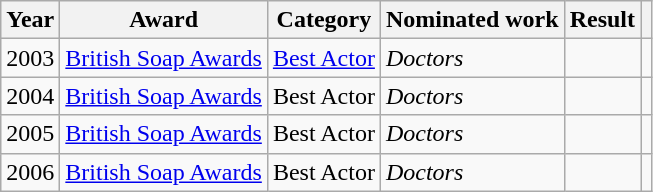<table class="wikitable">
<tr>
<th>Year</th>
<th>Award</th>
<th>Category</th>
<th>Nominated work</th>
<th>Result</th>
<th></th>
</tr>
<tr>
<td>2003</td>
<td><a href='#'>British Soap Awards</a></td>
<td><a href='#'>Best Actor</a></td>
<td><em>Doctors</em></td>
<td></td>
<td align="center"></td>
</tr>
<tr>
<td>2004</td>
<td><a href='#'>British Soap Awards</a></td>
<td>Best Actor</td>
<td><em>Doctors</em></td>
<td></td>
<td align="center"></td>
</tr>
<tr>
<td>2005</td>
<td><a href='#'>British Soap Awards</a></td>
<td>Best Actor</td>
<td><em>Doctors</em></td>
<td></td>
<td align="center"></td>
</tr>
<tr>
<td>2006</td>
<td><a href='#'>British Soap Awards</a></td>
<td>Best Actor</td>
<td><em>Doctors</em></td>
<td></td>
<td align="center"></td>
</tr>
</table>
